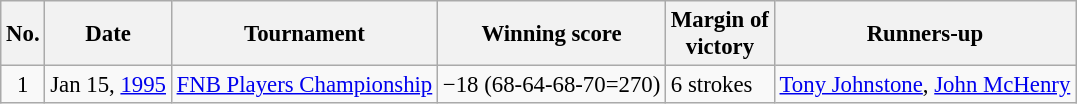<table class="wikitable" style="font-size:95%;">
<tr>
<th>No.</th>
<th>Date</th>
<th>Tournament</th>
<th>Winning score</th>
<th>Margin of<br>victory</th>
<th>Runners-up</th>
</tr>
<tr>
<td align=center>1</td>
<td align=right>Jan 15, <a href='#'>1995</a></td>
<td><a href='#'>FNB Players Championship</a></td>
<td>−18 (68-64-68-70=270)</td>
<td>6 strokes</td>
<td> <a href='#'>Tony Johnstone</a>,  <a href='#'>John McHenry</a></td>
</tr>
</table>
